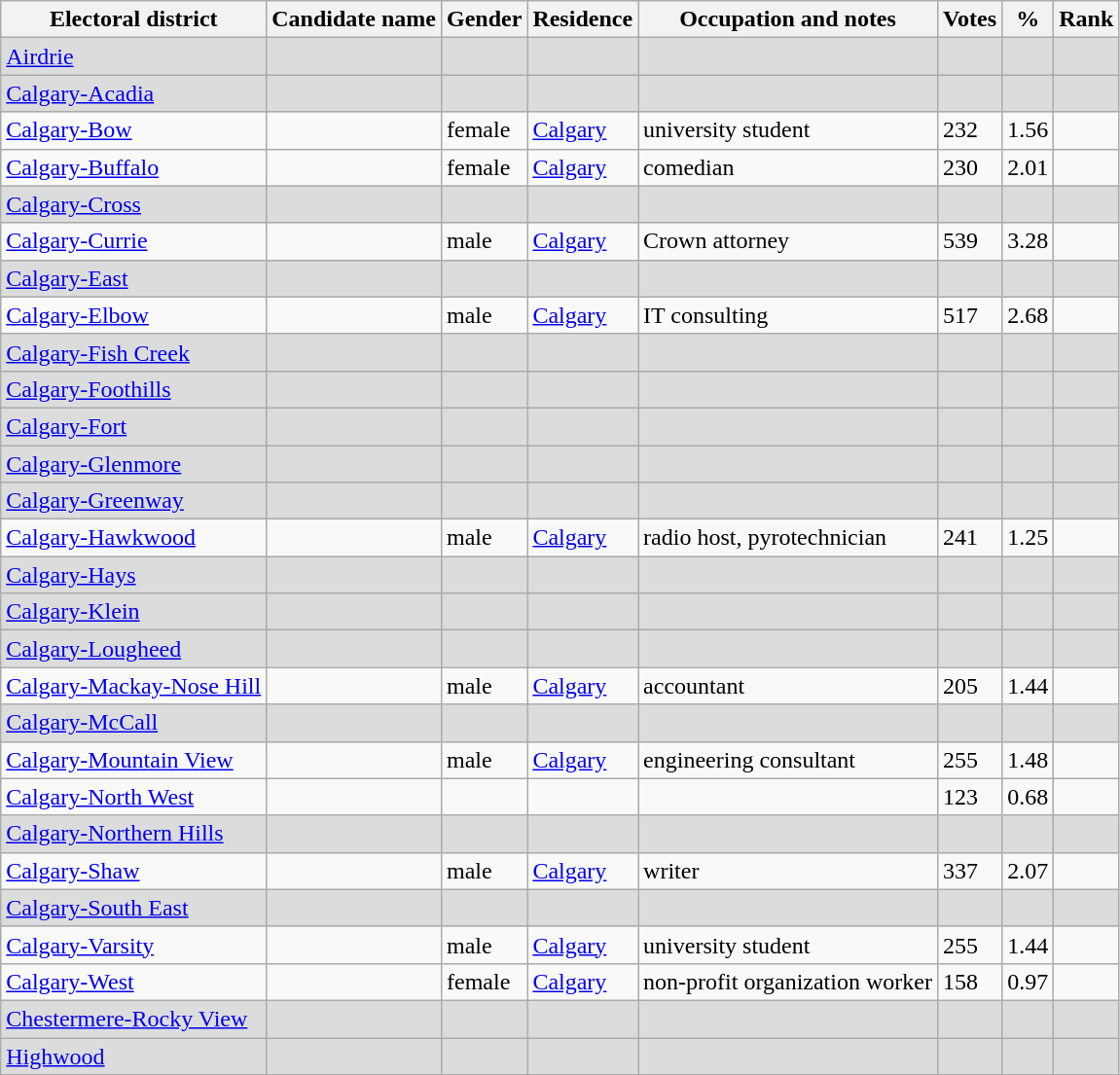<table class="wikitable sortable">
<tr>
<th>Electoral district</th>
<th>Candidate name</th>
<th>Gender</th>
<th>Residence</th>
<th class=unsortable>Occupation and notes</th>
<th>Votes</th>
<th>%</th>
<th>Rank</th>
</tr>
<tr style="background: gainsboro;">
<td><a href='#'>Airdrie</a></td>
<td></td>
<td></td>
<td></td>
<td></td>
<td></td>
<td></td>
<td></td>
</tr>
<tr style="background: gainsboro;">
<td><a href='#'>Calgary-Acadia</a></td>
<td></td>
<td></td>
<td></td>
<td></td>
<td></td>
<td></td>
<td></td>
</tr>
<tr>
<td><a href='#'>Calgary-Bow</a></td>
<td></td>
<td>female</td>
<td><a href='#'>Calgary</a></td>
<td>university student</td>
<td>232</td>
<td>1.56</td>
<td></td>
</tr>
<tr>
<td><a href='#'>Calgary-Buffalo</a></td>
<td></td>
<td>female</td>
<td><a href='#'>Calgary</a></td>
<td>comedian</td>
<td>230</td>
<td>2.01</td>
<td></td>
</tr>
<tr style="background: gainsboro;">
<td><a href='#'>Calgary-Cross</a></td>
<td></td>
<td></td>
<td></td>
<td></td>
<td></td>
<td></td>
<td></td>
</tr>
<tr>
<td><a href='#'>Calgary-Currie</a></td>
<td></td>
<td>male</td>
<td><a href='#'>Calgary</a></td>
<td>Crown attorney</td>
<td>539</td>
<td>3.28</td>
<td></td>
</tr>
<tr style="background: gainsboro;">
<td><a href='#'>Calgary-East</a></td>
<td></td>
<td></td>
<td></td>
<td></td>
<td></td>
<td></td>
<td></td>
</tr>
<tr>
<td><a href='#'>Calgary-Elbow</a></td>
<td></td>
<td>male</td>
<td><a href='#'>Calgary</a></td>
<td>IT consulting</td>
<td>517</td>
<td>2.68</td>
<td></td>
</tr>
<tr style="background: gainsboro;">
<td><a href='#'>Calgary-Fish Creek</a></td>
<td></td>
<td></td>
<td></td>
<td></td>
<td></td>
<td></td>
<td></td>
</tr>
<tr style="background: gainsboro;">
<td><a href='#'>Calgary-Foothills</a></td>
<td></td>
<td></td>
<td></td>
<td></td>
<td></td>
<td></td>
<td></td>
</tr>
<tr style="background: gainsboro;">
<td><a href='#'>Calgary-Fort</a></td>
<td></td>
<td></td>
<td></td>
<td></td>
<td></td>
<td></td>
<td></td>
</tr>
<tr style="background: gainsboro;">
<td><a href='#'>Calgary-Glenmore</a></td>
<td></td>
<td></td>
<td></td>
<td></td>
<td></td>
<td></td>
<td></td>
</tr>
<tr style="background: gainsboro;">
<td><a href='#'>Calgary-Greenway</a></td>
<td></td>
<td></td>
<td></td>
<td></td>
<td></td>
<td></td>
<td></td>
</tr>
<tr>
<td><a href='#'>Calgary-Hawkwood</a></td>
<td></td>
<td>male</td>
<td><a href='#'>Calgary</a></td>
<td>radio host, pyrotechnician</td>
<td>241</td>
<td>1.25</td>
<td></td>
</tr>
<tr style="background: gainsboro;">
<td><a href='#'>Calgary-Hays</a></td>
<td></td>
<td></td>
<td></td>
<td></td>
<td></td>
<td></td>
<td></td>
</tr>
<tr style="background: gainsboro;">
<td><a href='#'>Calgary-Klein</a></td>
<td></td>
<td></td>
<td></td>
<td></td>
<td></td>
<td></td>
<td></td>
</tr>
<tr style="background: gainsboro;">
<td><a href='#'>Calgary-Lougheed</a></td>
<td></td>
<td></td>
<td></td>
<td></td>
<td></td>
<td></td>
<td></td>
</tr>
<tr>
<td><a href='#'>Calgary-Mackay-Nose Hill</a></td>
<td></td>
<td>male</td>
<td><a href='#'>Calgary</a></td>
<td>accountant</td>
<td>205</td>
<td>1.44</td>
<td></td>
</tr>
<tr style="background: gainsboro;">
<td><a href='#'>Calgary-McCall</a></td>
<td></td>
<td></td>
<td></td>
<td></td>
<td></td>
<td></td>
<td></td>
</tr>
<tr>
<td><a href='#'>Calgary-Mountain View</a></td>
<td></td>
<td>male</td>
<td><a href='#'>Calgary</a></td>
<td>engineering consultant</td>
<td>255</td>
<td>1.48</td>
<td></td>
</tr>
<tr>
<td><a href='#'>Calgary-North West</a></td>
<td></td>
<td></td>
<td></td>
<td></td>
<td>123</td>
<td>0.68</td>
<td></td>
</tr>
<tr style="background: gainsboro;">
<td><a href='#'>Calgary-Northern Hills</a></td>
<td></td>
<td></td>
<td></td>
<td></td>
<td></td>
<td></td>
<td></td>
</tr>
<tr>
<td><a href='#'>Calgary-Shaw</a></td>
<td></td>
<td>male</td>
<td><a href='#'>Calgary</a></td>
<td>writer</td>
<td>337</td>
<td>2.07</td>
<td></td>
</tr>
<tr style="background: gainsboro;">
<td><a href='#'>Calgary-South East</a></td>
<td></td>
<td></td>
<td></td>
<td></td>
<td></td>
<td></td>
<td></td>
</tr>
<tr>
<td><a href='#'>Calgary-Varsity</a></td>
<td></td>
<td>male</td>
<td><a href='#'>Calgary</a></td>
<td>university student</td>
<td>255</td>
<td>1.44</td>
<td></td>
</tr>
<tr>
<td><a href='#'>Calgary-West</a></td>
<td></td>
<td>female</td>
<td><a href='#'>Calgary</a></td>
<td>non-profit organization worker</td>
<td>158</td>
<td>0.97</td>
<td></td>
</tr>
<tr style="background: gainsboro;">
<td><a href='#'>Chestermere-Rocky View</a></td>
<td></td>
<td></td>
<td></td>
<td></td>
<td></td>
<td></td>
<td></td>
</tr>
<tr style="background: gainsboro;">
<td><a href='#'>Highwood</a></td>
<td></td>
<td></td>
<td></td>
<td></td>
<td></td>
<td></td>
<td></td>
</tr>
</table>
